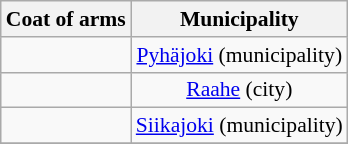<table class="wikitable" style="font-size: 90%; text-align: center; line-height: normal; margin-left: 30px;">
<tr>
<th>Coat of arms</th>
<th>Municipality</th>
</tr>
<tr>
<td align=left></td>
<td><a href='#'>Pyhäjoki</a> (municipality)</td>
</tr>
<tr>
<td align=left></td>
<td><a href='#'>Raahe</a> (city)</td>
</tr>
<tr>
<td align=left></td>
<td><a href='#'>Siikajoki</a> (municipality)</td>
</tr>
<tr>
</tr>
</table>
